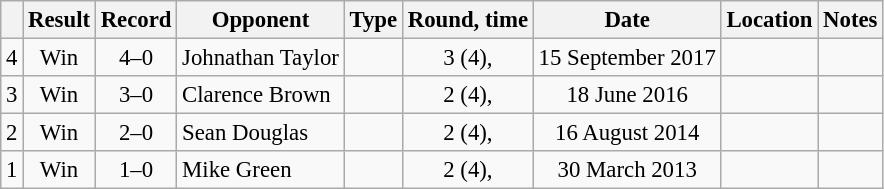<table class="wikitable" style="text-align:center; font-size:95%">
<tr>
<th></th>
<th>Result</th>
<th>Record</th>
<th>Opponent</th>
<th>Type</th>
<th>Round, time</th>
<th>Date</th>
<th>Location</th>
<th>Notes</th>
</tr>
<tr>
<td>4</td>
<td>Win</td>
<td>4–0</td>
<td style="text-align:left;"> Johnathan Taylor</td>
<td></td>
<td>3 (4), </td>
<td>15 September 2017</td>
<td style="text-align:left;"> </td>
<td style="text-align:left;"></td>
</tr>
<tr>
<td>3</td>
<td>Win</td>
<td>3–0</td>
<td style="text-align:left;"> Clarence Brown</td>
<td></td>
<td>2 (4), </td>
<td>18 June 2016</td>
<td style="text-align:left;"> </td>
<td style="text-align:left;"></td>
</tr>
<tr>
<td>2</td>
<td>Win</td>
<td>2–0</td>
<td style="text-align:left;"> Sean Douglas</td>
<td></td>
<td>2 (4), </td>
<td>16 August 2014</td>
<td style="text-align:left;"> </td>
<td style="text-align:left;"></td>
</tr>
<tr>
<td>1</td>
<td>Win</td>
<td>1–0</td>
<td style="text-align:left;"> Mike Green</td>
<td></td>
<td>2 (4), </td>
<td>30 March 2013</td>
<td style="text-align:left;"> </td>
<td style="text-align:left;"></td>
</tr>
</table>
